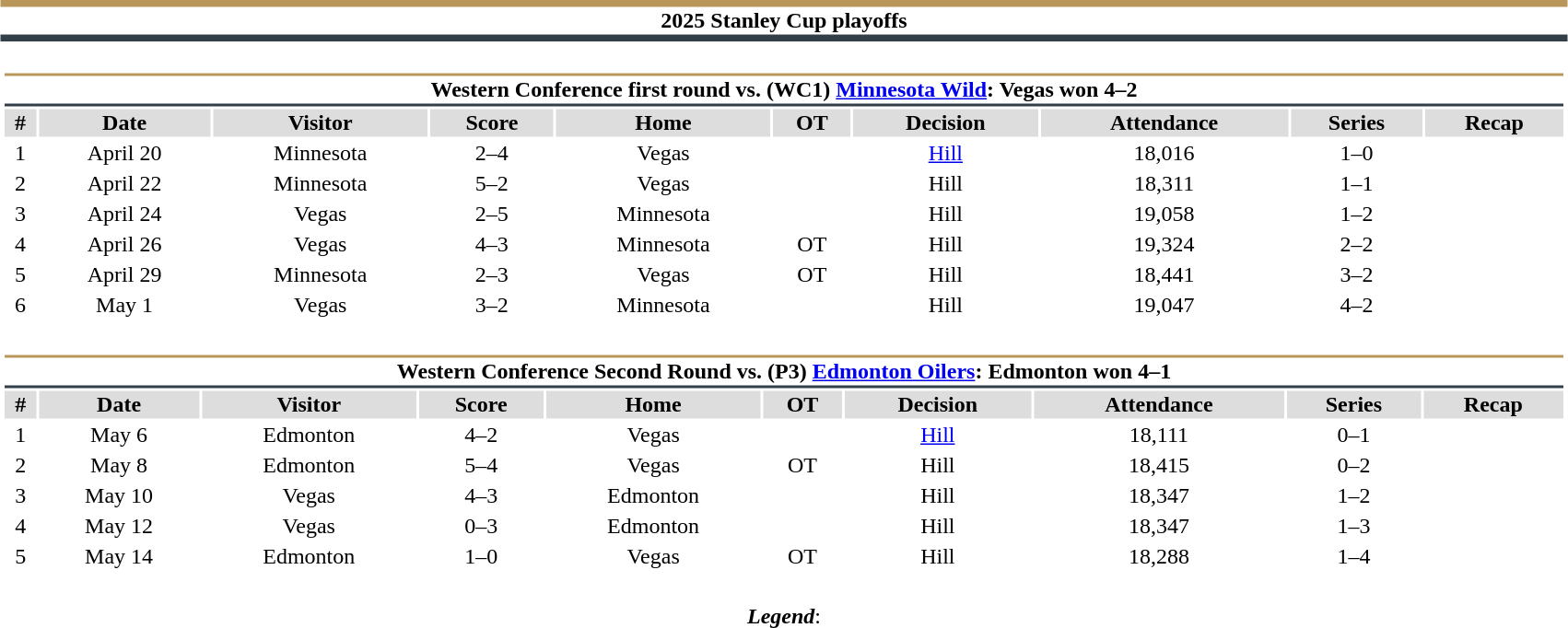<table class="toccolours" style="width:90%; clear:both; margin:1.5em auto; text-align:center;">
<tr>
<th colspan="11" style="background:#FFFFFF; border-top:#B9975B 5px solid; border-bottom:#333F48 5px solid;">2025 Stanley Cup playoffs</th>
</tr>
<tr>
<td colspan="11"><br><table class="toccolours collapsible collapsed" style="width:100%;">
<tr>
<th colspan="11" style="background:#FFFFFF; border-top:#B9975B 2px solid; border-bottom:#333F48 2px solid;">Western Conference first round vs. (WC1) <a href='#'>Minnesota Wild</a>: Vegas won 4–2</th>
</tr>
<tr style="background:#ddd;">
<th>#</th>
<th>Date</th>
<th>Visitor</th>
<th>Score</th>
<th>Home</th>
<th>OT</th>
<th>Decision</th>
<th>Attendance</th>
<th>Series</th>
<th>Recap</th>
</tr>
<tr>
<td>1</td>
<td>April 20</td>
<td>Minnesota</td>
<td>2–4</td>
<td>Vegas</td>
<td></td>
<td><a href='#'>Hill</a></td>
<td>18,016</td>
<td>1–0</td>
<td></td>
</tr>
<tr>
<td>2</td>
<td>April 22</td>
<td>Minnesota</td>
<td>5–2</td>
<td>Vegas</td>
<td></td>
<td>Hill</td>
<td>18,311</td>
<td>1–1</td>
<td></td>
</tr>
<tr>
<td>3</td>
<td>April 24</td>
<td>Vegas</td>
<td>2–5</td>
<td>Minnesota</td>
<td></td>
<td>Hill</td>
<td>19,058</td>
<td>1–2</td>
<td></td>
</tr>
<tr>
<td>4</td>
<td>April 26</td>
<td>Vegas</td>
<td>4–3</td>
<td>Minnesota</td>
<td>OT</td>
<td>Hill</td>
<td>19,324</td>
<td>2–2</td>
<td></td>
</tr>
<tr>
<td>5</td>
<td>April 29</td>
<td>Minnesota</td>
<td>2–3</td>
<td>Vegas</td>
<td>OT</td>
<td>Hill</td>
<td>18,441</td>
<td>3–2</td>
<td></td>
</tr>
<tr>
<td>6</td>
<td>May 1</td>
<td>Vegas</td>
<td>3–2</td>
<td>Minnesota</td>
<td></td>
<td>Hill</td>
<td>19,047</td>
<td>4–2</td>
<td></td>
</tr>
</table>
</td>
</tr>
<tr>
<td colspan="10"><br><table class="toccolours collapsible collapsed" style="width:100%;">
<tr>
<th colspan="10" style="background:#FFFFFF; border-top:#B9975B 2px solid; border-bottom:#333F48 2px solid;">Western Conference Second Round vs. (P3) <a href='#'>Edmonton Oilers</a>: Edmonton won 4–1</th>
</tr>
<tr style="background:#ddd;">
<th>#</th>
<th>Date</th>
<th>Visitor</th>
<th>Score</th>
<th>Home</th>
<th>OT</th>
<th>Decision</th>
<th>Attendance</th>
<th>Series</th>
<th>Recap</th>
</tr>
<tr>
<td>1</td>
<td>May 6</td>
<td>Edmonton</td>
<td>4–2</td>
<td>Vegas</td>
<td></td>
<td><a href='#'>Hill</a></td>
<td>18,111</td>
<td>0–1</td>
<td></td>
</tr>
<tr>
<td>2</td>
<td>May 8</td>
<td>Edmonton</td>
<td>5–4</td>
<td>Vegas</td>
<td>OT</td>
<td>Hill</td>
<td>18,415</td>
<td>0–2</td>
<td></td>
</tr>
<tr>
<td>3</td>
<td>May 10</td>
<td>Vegas</td>
<td>4–3</td>
<td>Edmonton</td>
<td></td>
<td>Hill</td>
<td>18,347</td>
<td>1–2</td>
<td></td>
</tr>
<tr>
<td>4</td>
<td>May 12</td>
<td>Vegas</td>
<td>0–3</td>
<td>Edmonton</td>
<td></td>
<td>Hill</td>
<td>18,347</td>
<td>1–3</td>
<td></td>
</tr>
<tr>
<td>5</td>
<td>May 14</td>
<td>Edmonton</td>
<td>1–0</td>
<td>Vegas</td>
<td>OT</td>
<td>Hill</td>
<td>18,288</td>
<td>1–4</td>
<td></td>
</tr>
</table>
</td>
</tr>
<tr>
<td colspan="11" style="text-align:center;"><br><strong><em>Legend</em></strong>:

</td>
</tr>
</table>
